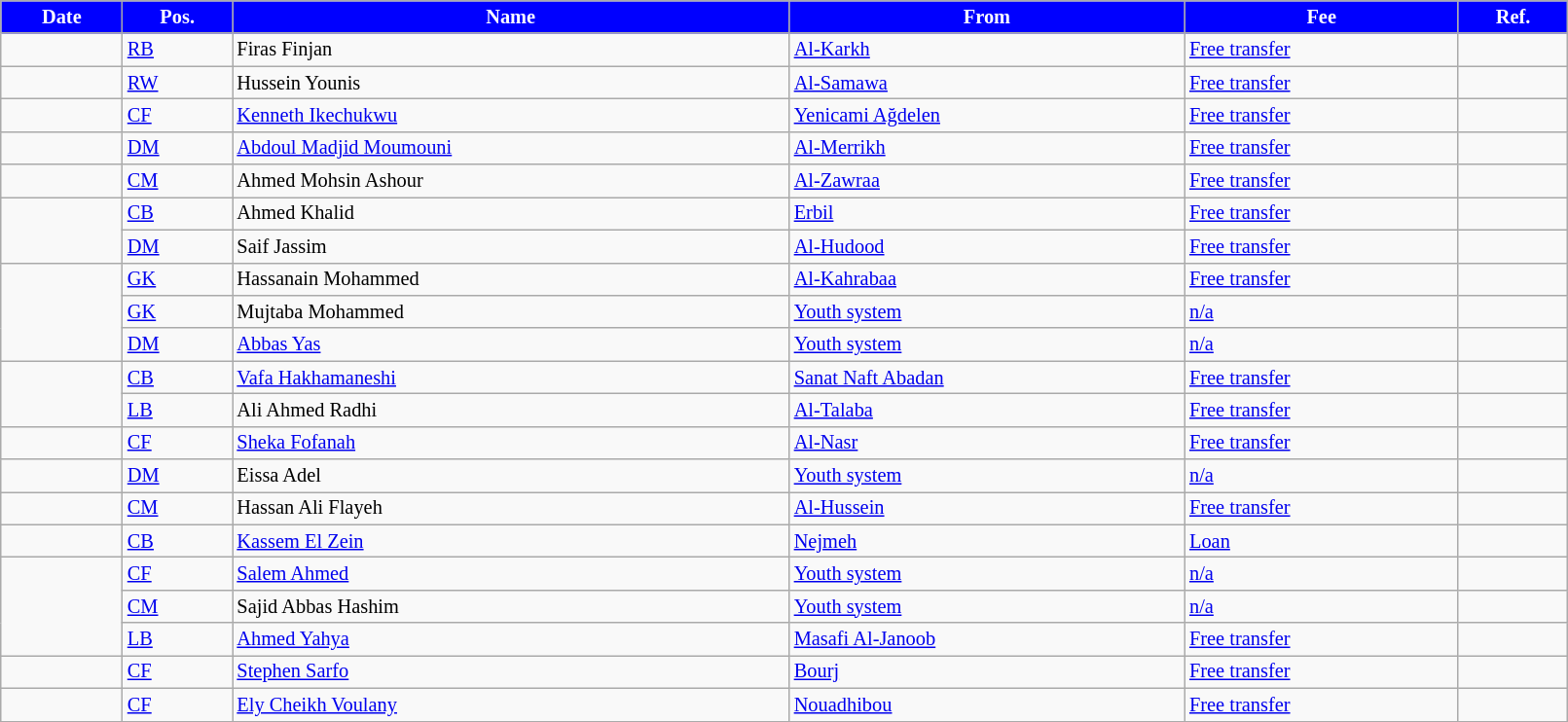<table class="wikitable sortable" style="width:85%; text-align:center; font-size:85%; text-align:left;">
<tr>
<th style="color:white; background:blue;">Date</th>
<th style="color:white; background:blue;">Pos.</th>
<th style="color:white; background:blue;">Name</th>
<th style="color:white; background:blue;">From</th>
<th style="color:white; background:blue;">Fee</th>
<th style="color:white; background:blue;">Ref.</th>
</tr>
<tr>
<td></td>
<td><a href='#'>RB</a></td>
<td> Firas Finjan</td>
<td> <a href='#'>Al-Karkh</a></td>
<td rowspan="1"><a href='#'>Free transfer</a></td>
<td></td>
</tr>
<tr>
<td></td>
<td><a href='#'>RW</a></td>
<td> Hussein Younis</td>
<td> <a href='#'>Al-Samawa</a></td>
<td rowspan="1"><a href='#'>Free transfer</a></td>
<td></td>
</tr>
<tr>
<td rowspan="1"></td>
<td><a href='#'>CF</a></td>
<td> <a href='#'>Kenneth Ikechukwu</a></td>
<td> <a href='#'>Yenicami Ağdelen</a></td>
<td><a href='#'>Free transfer</a></td>
<td></td>
</tr>
<tr>
<td rowspan="1"></td>
<td><a href='#'>DM</a></td>
<td> <a href='#'>Abdoul Madjid Moumouni</a></td>
<td> <a href='#'>Al-Merrikh</a></td>
<td><a href='#'>Free transfer</a></td>
<td></td>
</tr>
<tr>
<td></td>
<td><a href='#'>CM</a></td>
<td> Ahmed Mohsin Ashour</td>
<td> <a href='#'>Al-Zawraa</a></td>
<td><a href='#'>Free transfer</a></td>
<td></td>
</tr>
<tr>
<td rowspan="2"></td>
<td><a href='#'>CB</a></td>
<td> Ahmed Khalid</td>
<td> <a href='#'>Erbil</a></td>
<td><a href='#'>Free transfer</a></td>
<td></td>
</tr>
<tr>
<td><a href='#'>DM</a></td>
<td> Saif Jassim</td>
<td> <a href='#'>Al-Hudood</a></td>
<td><a href='#'>Free transfer</a></td>
<td></td>
</tr>
<tr>
<td rowspan="3"></td>
<td><a href='#'>GK</a></td>
<td> Hassanain Mohammed</td>
<td> <a href='#'>Al-Kahrabaa</a></td>
<td><a href='#'>Free transfer</a></td>
<td></td>
</tr>
<tr>
<td><a href='#'>GK</a></td>
<td> Mujtaba Mohammed</td>
<td><a href='#'>Youth system</a></td>
<td><a href='#'>n/a</a></td>
<td></td>
</tr>
<tr>
<td><a href='#'>DM</a></td>
<td> <a href='#'>Abbas Yas</a></td>
<td><a href='#'>Youth system</a></td>
<td><a href='#'>n/a</a></td>
<td></td>
</tr>
<tr>
<td rowspan="2"></td>
<td><a href='#'>CB</a></td>
<td> <a href='#'>Vafa Hakhamaneshi</a></td>
<td> <a href='#'>Sanat Naft Abadan</a></td>
<td><a href='#'>Free transfer</a></td>
<td></td>
</tr>
<tr>
<td><a href='#'>LB</a></td>
<td> Ali Ahmed Radhi</td>
<td> <a href='#'>Al-Talaba</a></td>
<td><a href='#'>Free transfer</a></td>
<td></td>
</tr>
<tr>
<td></td>
<td><a href='#'>CF</a></td>
<td> <a href='#'>Sheka Fofanah</a></td>
<td> <a href='#'>Al-Nasr</a></td>
<td><a href='#'>Free transfer</a></td>
<td></td>
</tr>
<tr>
<td></td>
<td><a href='#'>DM</a></td>
<td> Eissa Adel</td>
<td><a href='#'>Youth system</a></td>
<td><a href='#'>n/a</a></td>
<td></td>
</tr>
<tr>
<td></td>
<td><a href='#'>CM</a></td>
<td> Hassan Ali Flayeh</td>
<td> <a href='#'>Al-Hussein</a></td>
<td><a href='#'>Free transfer</a></td>
<td></td>
</tr>
<tr>
<td></td>
<td><a href='#'>CB</a></td>
<td> <a href='#'>Kassem El Zein</a></td>
<td> <a href='#'>Nejmeh</a></td>
<td><a href='#'>Loan</a></td>
<td></td>
</tr>
<tr>
<td rowspan="3"></td>
<td><a href='#'>CF</a></td>
<td> <a href='#'>Salem Ahmed</a></td>
<td><a href='#'>Youth system</a></td>
<td><a href='#'>n/a</a></td>
<td></td>
</tr>
<tr>
<td><a href='#'>CM</a></td>
<td> Sajid Abbas Hashim</td>
<td><a href='#'>Youth system</a></td>
<td><a href='#'>n/a</a></td>
<td></td>
</tr>
<tr>
<td><a href='#'>LB</a></td>
<td> <a href='#'>Ahmed Yahya</a></td>
<td> <a href='#'>Masafi Al-Janoob</a></td>
<td><a href='#'>Free transfer</a></td>
<td></td>
</tr>
<tr>
<td></td>
<td><a href='#'>CF</a></td>
<td> <a href='#'>Stephen Sarfo</a></td>
<td> <a href='#'>Bourj</a></td>
<td rowspan="1"><a href='#'>Free transfer</a></td>
<td></td>
</tr>
<tr>
<td></td>
<td><a href='#'>CF</a></td>
<td> <a href='#'>Ely Cheikh Voulany</a></td>
<td> <a href='#'>Nouadhibou</a></td>
<td rowspan="1"><a href='#'>Free transfer</a></td>
<td></td>
</tr>
<tr>
</tr>
</table>
